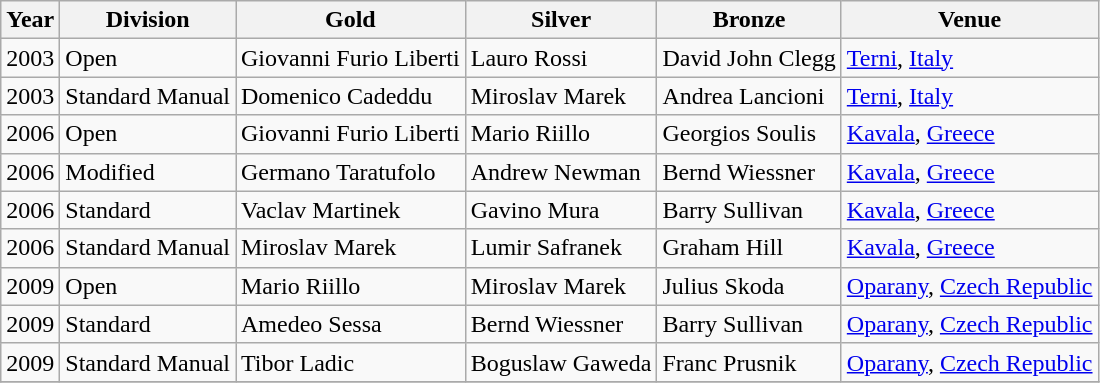<table class="wikitable sortable" style="text-align: left;">
<tr>
<th>Year</th>
<th>Division</th>
<th> Gold</th>
<th> Silver</th>
<th> Bronze</th>
<th>Venue</th>
</tr>
<tr>
<td>2003</td>
<td>Open</td>
<td> Giovanni Furio Liberti</td>
<td> Lauro Rossi</td>
<td> David John Clegg</td>
<td><a href='#'>Terni</a>, <a href='#'>Italy</a></td>
</tr>
<tr>
<td>2003</td>
<td>Standard Manual</td>
<td> Domenico Cadeddu</td>
<td> Miroslav Marek</td>
<td> Andrea Lancioni</td>
<td><a href='#'>Terni</a>, <a href='#'>Italy</a></td>
</tr>
<tr>
<td>2006</td>
<td>Open</td>
<td> Giovanni Furio Liberti</td>
<td> Mario Riillo</td>
<td> Georgios Soulis</td>
<td><a href='#'>Kavala</a>, <a href='#'>Greece</a></td>
</tr>
<tr>
<td>2006</td>
<td>Modified</td>
<td> Germano Taratufolo</td>
<td> Andrew Newman</td>
<td> Bernd Wiessner</td>
<td><a href='#'>Kavala</a>, <a href='#'>Greece</a></td>
</tr>
<tr>
<td>2006</td>
<td>Standard</td>
<td> Vaclav Martinek</td>
<td> Gavino Mura</td>
<td> Barry Sullivan</td>
<td><a href='#'>Kavala</a>, <a href='#'>Greece</a></td>
</tr>
<tr>
<td>2006</td>
<td>Standard Manual</td>
<td> Miroslav Marek</td>
<td> Lumir Safranek</td>
<td> Graham Hill</td>
<td><a href='#'>Kavala</a>, <a href='#'>Greece</a></td>
</tr>
<tr>
<td>2009</td>
<td>Open</td>
<td> Mario Riillo</td>
<td> Miroslav Marek</td>
<td> Julius Skoda</td>
<td><a href='#'>Oparany</a>, <a href='#'>Czech Republic</a></td>
</tr>
<tr>
<td>2009</td>
<td>Standard</td>
<td> Amedeo Sessa</td>
<td> Bernd Wiessner</td>
<td> Barry Sullivan</td>
<td><a href='#'>Oparany</a>, <a href='#'>Czech Republic</a></td>
</tr>
<tr>
<td>2009</td>
<td>Standard Manual</td>
<td> Tibor Ladic</td>
<td> Boguslaw Gaweda</td>
<td> Franc Prusnik</td>
<td><a href='#'>Oparany</a>, <a href='#'>Czech Republic</a></td>
</tr>
<tr>
</tr>
</table>
